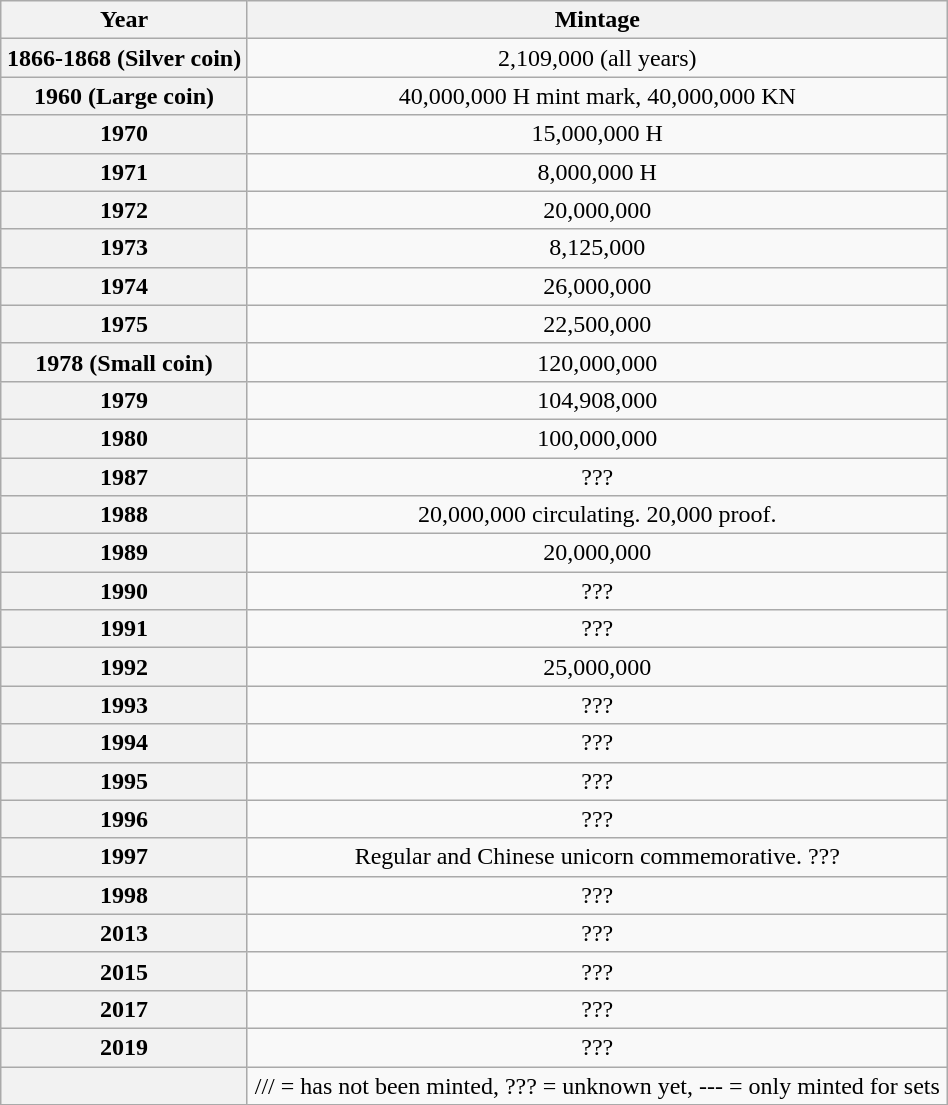<table class="wikitable" style="width:50%;text-align:center">
<tr>
<th>Year </th>
<th>Mintage</th>
</tr>
<tr>
<th>1866-1868 (Silver coin)</th>
<td>2,109,000 (all years)</td>
</tr>
<tr>
<th>1960 (Large coin)</th>
<td>40,000,000 H mint mark, 40,000,000 KN</td>
</tr>
<tr>
<th>1970</th>
<td>15,000,000 H</td>
</tr>
<tr>
<th>1971</th>
<td>8,000,000 H</td>
</tr>
<tr>
<th>1972</th>
<td>20,000,000</td>
</tr>
<tr>
<th>1973</th>
<td>8,125,000</td>
</tr>
<tr>
<th>1974</th>
<td>26,000,000</td>
</tr>
<tr>
<th>1975</th>
<td>22,500,000</td>
</tr>
<tr>
<th>1978 (Small coin)</th>
<td>120,000,000</td>
</tr>
<tr>
<th>1979</th>
<td>104,908,000</td>
</tr>
<tr>
<th>1980</th>
<td>100,000,000</td>
</tr>
<tr>
<th>1987</th>
<td>???</td>
</tr>
<tr>
<th>1988</th>
<td>20,000,000 circulating. 20,000 proof.</td>
</tr>
<tr>
<th>1989</th>
<td>20,000,000</td>
</tr>
<tr>
<th>1990</th>
<td>???</td>
</tr>
<tr>
<th>1991</th>
<td>???</td>
</tr>
<tr>
<th>1992</th>
<td>25,000,000</td>
</tr>
<tr>
<th>1993</th>
<td>???</td>
</tr>
<tr>
<th>1994</th>
<td>???</td>
</tr>
<tr>
<th>1995</th>
<td>???</td>
</tr>
<tr>
<th>1996</th>
<td>???</td>
</tr>
<tr>
<th>1997</th>
<td>Regular and Chinese unicorn commemorative. ???</td>
</tr>
<tr>
<th>1998</th>
<td>???</td>
</tr>
<tr>
<th>2013</th>
<td>???</td>
</tr>
<tr>
<th>2015</th>
<td>???</td>
</tr>
<tr>
<th>2017</th>
<td>???</td>
</tr>
<tr>
<th>2019</th>
<td>???</td>
</tr>
<tr>
<th></th>
<td>/// = has not been minted, ??? = unknown yet, --- = only minted for sets</td>
</tr>
<tr>
</tr>
</table>
